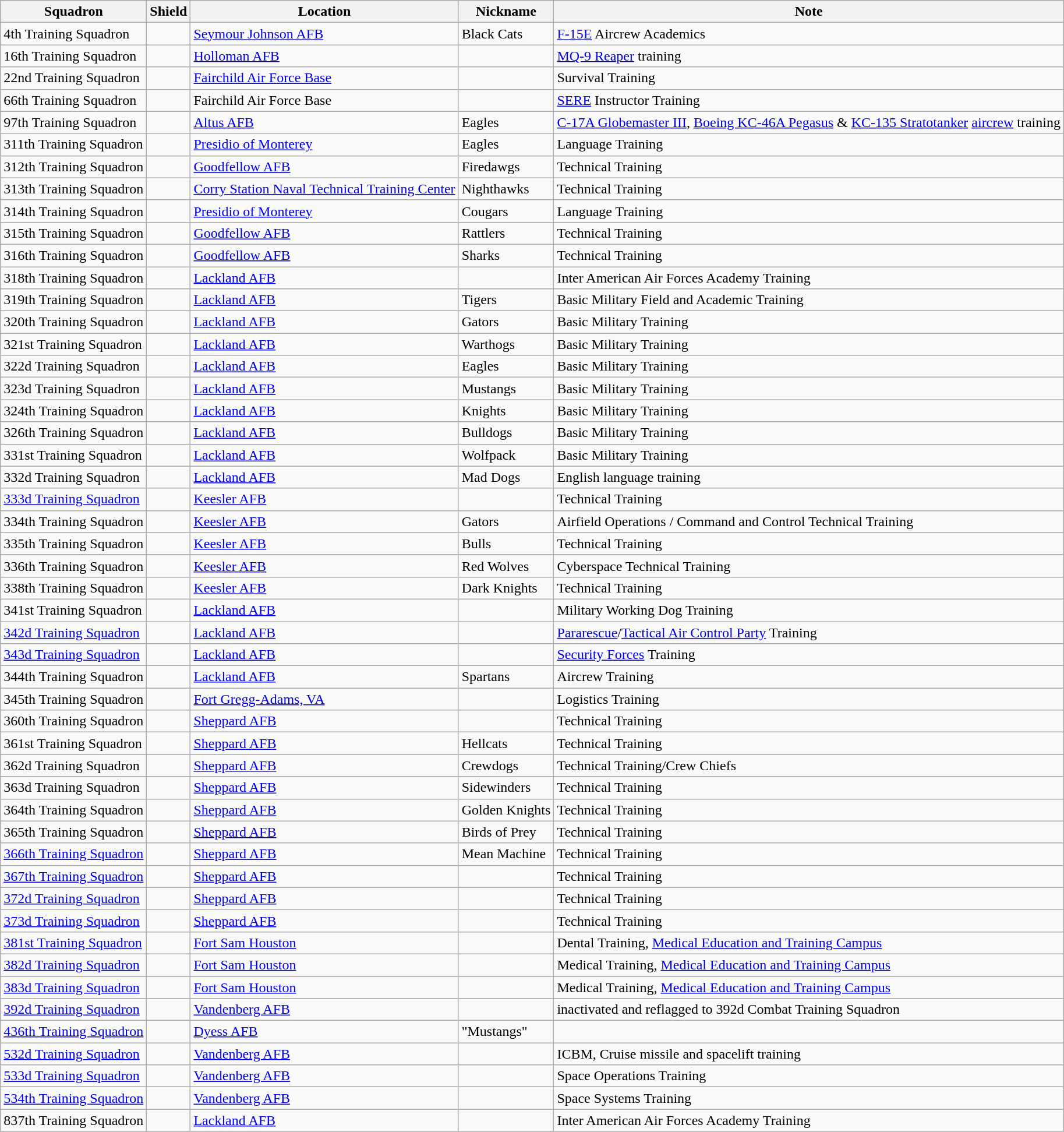<table class="wikitable">
<tr>
<th>Squadron</th>
<th>Shield</th>
<th>Location</th>
<th>Nickname</th>
<th>Note</th>
</tr>
<tr>
<td>4th Training Squadron</td>
<td></td>
<td><a href='#'>Seymour Johnson AFB</a></td>
<td>Black Cats</td>
<td><a href='#'>F-15E</a> Aircrew Academics</td>
</tr>
<tr>
<td>16th Training Squadron</td>
<td></td>
<td><a href='#'>Holloman AFB</a></td>
<td></td>
<td><a href='#'>MQ-9 Reaper</a> training</td>
</tr>
<tr>
<td>22nd Training Squadron</td>
<td></td>
<td><a href='#'>Fairchild Air Force Base</a></td>
<td></td>
<td>Survival Training</td>
</tr>
<tr>
<td>66th Training Squadron</td>
<td></td>
<td>Fairchild Air Force Base</td>
<td></td>
<td><a href='#'>SERE</a> Instructor Training</td>
</tr>
<tr>
<td>97th Training Squadron</td>
<td></td>
<td><a href='#'>Altus AFB</a></td>
<td>Eagles</td>
<td><a href='#'>C-17A Globemaster III</a>, <a href='#'>Boeing KC-46A Pegasus</a> & <a href='#'>KC-135 Stratotanker</a> <a href='#'>aircrew</a> training</td>
</tr>
<tr>
<td>311th Training Squadron</td>
<td></td>
<td><a href='#'>Presidio of Monterey</a></td>
<td>Eagles</td>
<td>Language Training</td>
</tr>
<tr>
<td>312th Training Squadron</td>
<td></td>
<td><a href='#'>Goodfellow AFB</a></td>
<td>Firedawgs</td>
<td>Technical Training</td>
</tr>
<tr>
<td>313th Training Squadron</td>
<td></td>
<td><a href='#'>Corry Station Naval Technical Training Center</a></td>
<td>Nighthawks</td>
<td>Technical Training</td>
</tr>
<tr>
<td>314th Training Squadron</td>
<td></td>
<td><a href='#'>Presidio of Monterey</a></td>
<td>Cougars</td>
<td>Language Training</td>
</tr>
<tr>
<td>315th Training Squadron</td>
<td></td>
<td><a href='#'>Goodfellow AFB</a></td>
<td>Rattlers</td>
<td>Technical Training</td>
</tr>
<tr>
<td>316th Training Squadron</td>
<td></td>
<td><a href='#'>Goodfellow AFB</a></td>
<td>Sharks</td>
<td>Technical Training</td>
</tr>
<tr>
<td>318th Training Squadron</td>
<td></td>
<td><a href='#'>Lackland AFB</a></td>
<td></td>
<td>Inter American Air Forces Academy Training</td>
</tr>
<tr>
<td>319th Training Squadron</td>
<td></td>
<td><a href='#'>Lackland AFB</a></td>
<td>Tigers</td>
<td>Basic Military Field and Academic Training</td>
</tr>
<tr>
<td>320th Training Squadron</td>
<td></td>
<td><a href='#'>Lackland AFB</a></td>
<td>Gators</td>
<td>Basic Military Training</td>
</tr>
<tr>
<td>321st Training Squadron</td>
<td></td>
<td><a href='#'>Lackland AFB</a></td>
<td>Warthogs</td>
<td>Basic Military Training</td>
</tr>
<tr>
<td>322d Training Squadron</td>
<td></td>
<td><a href='#'>Lackland AFB</a></td>
<td>Eagles</td>
<td>Basic Military Training</td>
</tr>
<tr>
<td>323d Training Squadron</td>
<td></td>
<td><a href='#'>Lackland AFB</a></td>
<td>Mustangs</td>
<td>Basic Military Training</td>
</tr>
<tr>
<td>324th Training Squadron</td>
<td></td>
<td><a href='#'>Lackland AFB</a></td>
<td>Knights</td>
<td>Basic Military Training</td>
</tr>
<tr>
<td>326th Training Squadron</td>
<td></td>
<td><a href='#'>Lackland AFB</a></td>
<td>Bulldogs</td>
<td>Basic Military Training</td>
</tr>
<tr>
<td>331st Training Squadron</td>
<td></td>
<td><a href='#'>Lackland AFB</a></td>
<td>Wolfpack</td>
<td>Basic Military Training</td>
</tr>
<tr>
<td>332d Training Squadron</td>
<td></td>
<td><a href='#'>Lackland AFB</a></td>
<td>Mad Dogs</td>
<td>English language training</td>
</tr>
<tr>
<td><a href='#'>333d Training Squadron</a></td>
<td></td>
<td><a href='#'>Keesler AFB</a></td>
<td></td>
<td>Technical Training</td>
</tr>
<tr>
<td>334th Training Squadron</td>
<td></td>
<td><a href='#'>Keesler AFB</a></td>
<td>Gators</td>
<td>Airfield Operations / Command and Control Technical Training</td>
</tr>
<tr>
<td>335th Training Squadron</td>
<td></td>
<td><a href='#'>Keesler AFB</a></td>
<td>Bulls</td>
<td>Technical Training</td>
</tr>
<tr>
<td>336th Training Squadron</td>
<td></td>
<td><a href='#'>Keesler AFB</a></td>
<td>Red Wolves</td>
<td>Cyberspace Technical Training</td>
</tr>
<tr>
<td>338th Training Squadron</td>
<td></td>
<td><a href='#'>Keesler AFB</a></td>
<td>Dark Knights</td>
<td>Technical Training</td>
</tr>
<tr>
<td>341st Training Squadron</td>
<td></td>
<td><a href='#'>Lackland AFB</a></td>
<td></td>
<td>Military Working Dog Training</td>
</tr>
<tr>
<td><a href='#'>342d Training Squadron</a></td>
<td></td>
<td><a href='#'>Lackland AFB</a></td>
<td></td>
<td><a href='#'>Pararescue</a>/<a href='#'>Tactical Air Control Party</a> Training</td>
</tr>
<tr>
<td><a href='#'>343d Training Squadron</a></td>
<td></td>
<td><a href='#'>Lackland AFB</a></td>
<td></td>
<td><a href='#'>Security Forces</a> Training</td>
</tr>
<tr>
<td>344th Training Squadron</td>
<td></td>
<td><a href='#'>Lackland AFB</a></td>
<td>Spartans</td>
<td>Aircrew Training</td>
</tr>
<tr>
<td>345th Training Squadron</td>
<td></td>
<td><a href='#'>Fort Gregg-Adams, VA</a></td>
<td></td>
<td>Logistics Training</td>
</tr>
<tr>
<td>360th Training Squadron</td>
<td></td>
<td><a href='#'>Sheppard AFB</a></td>
<td></td>
<td>Technical Training</td>
</tr>
<tr>
<td>361st Training Squadron</td>
<td></td>
<td><a href='#'>Sheppard AFB</a></td>
<td>Hellcats</td>
<td>Technical Training</td>
</tr>
<tr>
<td>362d Training Squadron</td>
<td></td>
<td><a href='#'>Sheppard AFB</a></td>
<td>Crewdogs</td>
<td>Technical Training/Crew Chiefs</td>
</tr>
<tr>
<td>363d Training Squadron</td>
<td></td>
<td><a href='#'>Sheppard AFB</a></td>
<td>Sidewinders</td>
<td>Technical Training</td>
</tr>
<tr>
<td>364th Training Squadron</td>
<td></td>
<td><a href='#'>Sheppard AFB</a></td>
<td>Golden Knights</td>
<td>Technical Training</td>
</tr>
<tr>
<td>365th Training Squadron</td>
<td></td>
<td><a href='#'>Sheppard AFB</a></td>
<td>Birds of Prey</td>
<td>Technical Training</td>
</tr>
<tr>
<td><a href='#'>366th Training Squadron</a></td>
<td></td>
<td><a href='#'>Sheppard AFB</a></td>
<td>Mean Machine</td>
<td>Technical Training</td>
</tr>
<tr>
<td><a href='#'>367th Training Squadron</a></td>
<td></td>
<td><a href='#'>Sheppard AFB</a></td>
<td></td>
<td>Technical Training</td>
</tr>
<tr>
<td><a href='#'>372d Training Squadron</a></td>
<td></td>
<td><a href='#'>Sheppard AFB</a></td>
<td></td>
<td>Technical Training</td>
</tr>
<tr>
<td><a href='#'>373d Training Squadron</a></td>
<td></td>
<td><a href='#'>Sheppard AFB</a></td>
<td></td>
<td>Technical Training</td>
</tr>
<tr>
<td><a href='#'>381st Training Squadron</a></td>
<td></td>
<td><a href='#'>Fort Sam Houston</a></td>
<td></td>
<td>Dental Training, <a href='#'>Medical Education and Training Campus</a></td>
</tr>
<tr>
<td><a href='#'>382d Training Squadron</a></td>
<td></td>
<td><a href='#'>Fort Sam Houston</a></td>
<td></td>
<td>Medical Training, <a href='#'>Medical Education and Training Campus</a></td>
</tr>
<tr>
<td><a href='#'>383d Training Squadron</a></td>
<td></td>
<td><a href='#'>Fort Sam Houston</a></td>
<td></td>
<td>Medical Training, <a href='#'>Medical Education and Training Campus</a></td>
</tr>
<tr>
<td><a href='#'>392d Training Squadron</a></td>
<td></td>
<td><a href='#'>Vandenberg AFB</a></td>
<td></td>
<td>inactivated and reflagged to 392d Combat Training Squadron</td>
</tr>
<tr>
<td><a href='#'>436th Training Squadron</a></td>
<td></td>
<td><a href='#'>Dyess AFB</a></td>
<td>"Mustangs"</td>
<td></td>
</tr>
<tr>
<td><a href='#'>532d Training Squadron</a></td>
<td></td>
<td><a href='#'>Vandenberg AFB</a></td>
<td></td>
<td>ICBM, Cruise missile and spacelift training</td>
</tr>
<tr>
<td><a href='#'>533d Training Squadron</a></td>
<td></td>
<td><a href='#'>Vandenberg AFB</a></td>
<td></td>
<td>Space Operations Training</td>
</tr>
<tr>
<td><a href='#'>534th Training Squadron</a></td>
<td></td>
<td><a href='#'>Vandenberg AFB</a></td>
<td></td>
<td>Space Systems Training</td>
</tr>
<tr>
<td>837th Training Squadron</td>
<td></td>
<td><a href='#'>Lackland AFB</a></td>
<td></td>
<td>Inter American Air Forces Academy Training</td>
</tr>
</table>
